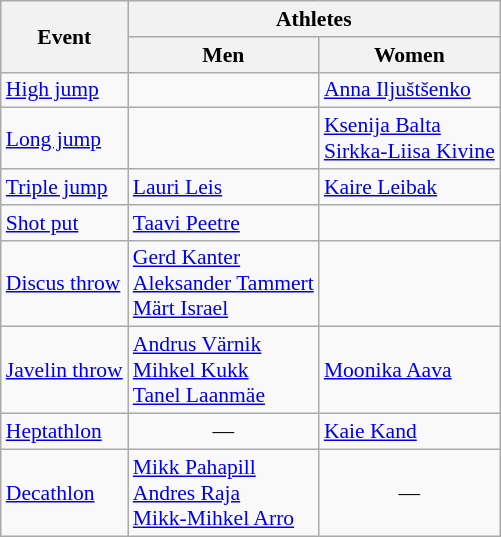<table class=wikitable style="font-size:90%">
<tr>
<th rowspan=2>Event</th>
<th colspan=2>Athletes</th>
</tr>
<tr>
<th>Men</th>
<th>Women</th>
</tr>
<tr>
<td><a href='#'>High jump</a></td>
<td></td>
<td><a href='#'>Anna Iljuštšenko</a></td>
</tr>
<tr>
<td><a href='#'>Long jump</a></td>
<td></td>
<td><a href='#'>Ksenija Balta</a><br><a href='#'>Sirkka-Liisa Kivine</a></td>
</tr>
<tr>
<td><a href='#'>Triple jump</a></td>
<td><a href='#'>Lauri Leis</a></td>
<td><a href='#'>Kaire Leibak</a></td>
</tr>
<tr>
<td><a href='#'>Shot put</a></td>
<td><a href='#'>Taavi Peetre</a></td>
<td></td>
</tr>
<tr>
<td><a href='#'>Discus throw</a></td>
<td><a href='#'>Gerd Kanter</a><br><a href='#'>Aleksander Tammert</a><br><a href='#'>Märt Israel</a></td>
<td></td>
</tr>
<tr>
<td><a href='#'>Javelin throw</a></td>
<td><a href='#'>Andrus Värnik</a><br><a href='#'>Mihkel Kukk</a><br><a href='#'>Tanel Laanmäe</a></td>
<td><a href='#'>Moonika Aava</a></td>
</tr>
<tr>
<td><a href='#'>Heptathlon</a></td>
<td align=center>—</td>
<td><a href='#'>Kaie Kand</a></td>
</tr>
<tr>
<td><a href='#'>Decathlon</a></td>
<td><a href='#'>Mikk Pahapill</a><br><a href='#'>Andres Raja</a><br><a href='#'>Mikk-Mihkel Arro</a></td>
<td align=center>—</td>
</tr>
</table>
